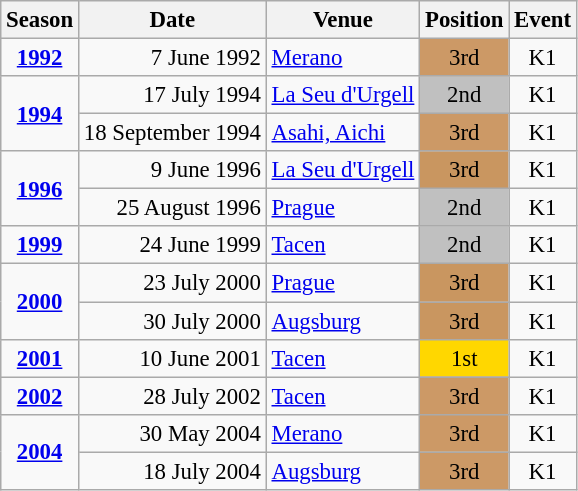<table class="wikitable" style="text-align:center; font-size:95%;">
<tr>
<th>Season</th>
<th>Date</th>
<th>Venue</th>
<th>Position</th>
<th>Event</th>
</tr>
<tr>
<td><strong><a href='#'>1992</a></strong></td>
<td align=right>7 June 1992</td>
<td align="left"><a href='#'>Merano</a></td>
<td bgcolor=cc9966>3rd</td>
<td>K1</td>
</tr>
<tr>
<td rowspan=2><strong><a href='#'>1994</a></strong></td>
<td align=right>17 July 1994</td>
<td align="left"><a href='#'>La Seu d'Urgell</a></td>
<td bgcolor=silver>2nd</td>
<td>K1</td>
</tr>
<tr>
<td align=right>18 September 1994</td>
<td align="left"><a href='#'>Asahi, Aichi</a></td>
<td bgcolor=cc9966>3rd</td>
<td>K1</td>
</tr>
<tr>
<td rowspan=2><strong><a href='#'>1996</a></strong></td>
<td align=right>9 June 1996</td>
<td align="left"><a href='#'>La Seu d'Urgell</a></td>
<td bgcolor=c9966>3rd</td>
<td>K1</td>
</tr>
<tr>
<td align=right>25 August 1996</td>
<td align="left"><a href='#'>Prague</a></td>
<td bgcolor=silver>2nd</td>
<td>K1</td>
</tr>
<tr>
<td><strong><a href='#'>1999</a></strong></td>
<td align=right>24 June 1999</td>
<td align="left"><a href='#'>Tacen</a></td>
<td bgcolor=silver>2nd</td>
<td>K1</td>
</tr>
<tr>
<td rowspan=2><strong><a href='#'>2000</a></strong></td>
<td align=right>23 July 2000</td>
<td align="left"><a href='#'>Prague</a></td>
<td bgcolor=c9966>3rd</td>
<td>K1</td>
</tr>
<tr>
<td align=right>30 July 2000</td>
<td align="left"><a href='#'>Augsburg</a></td>
<td bgcolor=c9966>3rd</td>
<td>K1</td>
</tr>
<tr>
<td><strong><a href='#'>2001</a></strong></td>
<td align=right>10 June 2001</td>
<td align="left"><a href='#'>Tacen</a></td>
<td bgcolor=gold>1st</td>
<td>K1</td>
</tr>
<tr>
<td><strong><a href='#'>2002</a></strong></td>
<td align=right>28 July 2002</td>
<td align="left"><a href='#'>Tacen</a></td>
<td bgcolor=cc9966>3rd</td>
<td>K1</td>
</tr>
<tr>
<td rowspan=2><strong><a href='#'>2004</a></strong></td>
<td align=right>30 May 2004</td>
<td align=left><a href='#'>Merano</a></td>
<td bgcolor=cc9966>3rd</td>
<td>K1</td>
</tr>
<tr>
<td align=right>18 July 2004</td>
<td align="left"><a href='#'>Augsburg</a></td>
<td bgcolor=cc9966>3rd</td>
<td>K1</td>
</tr>
</table>
